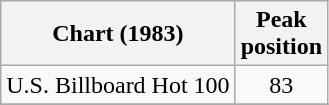<table class="wikitable sortable">
<tr>
<th>Chart (1983)</th>
<th>Peak<br>position</th>
</tr>
<tr>
<td align="left">U.S. Billboard Hot 100</td>
<td align="center">83</td>
</tr>
<tr>
</tr>
</table>
